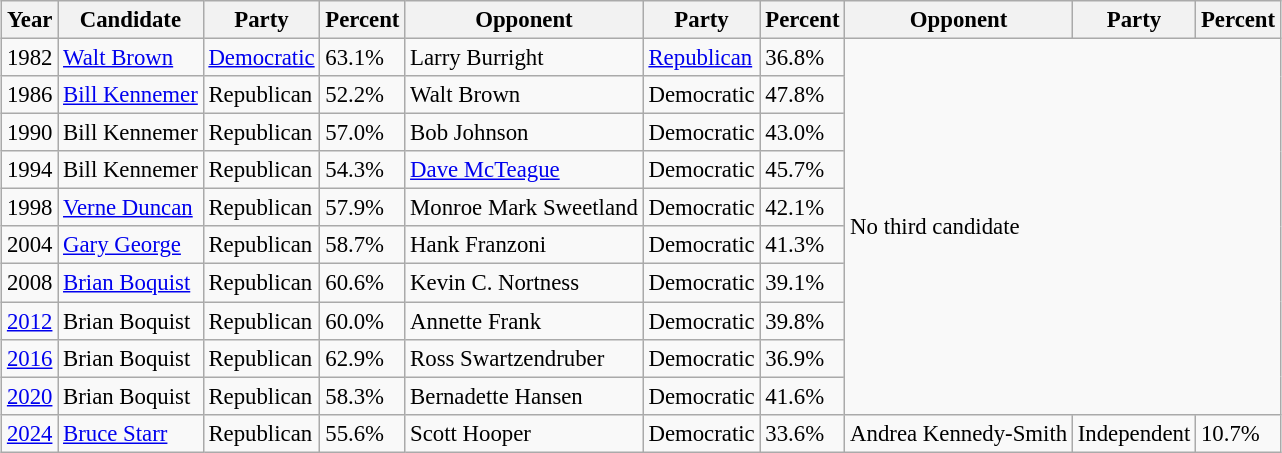<table class="wikitable sortable" style="margin:0.5em auto; font-size:95%;">
<tr>
<th>Year</th>
<th>Candidate</th>
<th>Party</th>
<th>Percent</th>
<th>Opponent</th>
<th>Party</th>
<th>Percent</th>
<th>Opponent</th>
<th>Party</th>
<th>Percent</th>
</tr>
<tr>
<td>1982</td>
<td><a href='#'>Walt Brown</a></td>
<td><a href='#'>Democratic</a></td>
<td>63.1%</td>
<td>Larry Burright</td>
<td><a href='#'>Republican</a></td>
<td>36.8%</td>
<td colspan=3 rowspan=10>No third candidate</td>
</tr>
<tr>
<td>1986</td>
<td><a href='#'>Bill Kennemer</a></td>
<td>Republican</td>
<td>52.2%</td>
<td>Walt Brown</td>
<td>Democratic</td>
<td>47.8%</td>
</tr>
<tr>
<td>1990</td>
<td>Bill Kennemer</td>
<td>Republican</td>
<td>57.0%</td>
<td>Bob Johnson</td>
<td>Democratic</td>
<td>43.0%</td>
</tr>
<tr>
<td>1994</td>
<td>Bill Kennemer</td>
<td>Republican</td>
<td>54.3%</td>
<td><a href='#'>Dave McTeague</a></td>
<td>Democratic</td>
<td>45.7%</td>
</tr>
<tr>
<td>1998</td>
<td><a href='#'>Verne Duncan</a></td>
<td>Republican</td>
<td>57.9%</td>
<td>Monroe Mark Sweetland</td>
<td>Democratic</td>
<td>42.1%</td>
</tr>
<tr>
<td>2004</td>
<td><a href='#'>Gary George</a></td>
<td>Republican</td>
<td>58.7%</td>
<td>Hank Franzoni</td>
<td>Democratic</td>
<td>41.3%</td>
</tr>
<tr>
<td>2008</td>
<td><a href='#'>Brian Boquist</a></td>
<td>Republican</td>
<td>60.6%</td>
<td>Kevin C. Nortness</td>
<td>Democratic</td>
<td>39.1%</td>
</tr>
<tr>
<td><a href='#'>2012</a></td>
<td>Brian Boquist</td>
<td>Republican</td>
<td>60.0%</td>
<td>Annette Frank</td>
<td>Democratic</td>
<td>39.8%</td>
</tr>
<tr>
<td><a href='#'>2016</a></td>
<td>Brian Boquist</td>
<td>Republican</td>
<td>62.9%</td>
<td>Ross Swartzendruber</td>
<td>Democratic</td>
<td>36.9%</td>
</tr>
<tr>
<td><a href='#'>2020</a></td>
<td>Brian Boquist</td>
<td>Republican</td>
<td>58.3%</td>
<td>Bernadette Hansen</td>
<td>Democratic</td>
<td>41.6%</td>
</tr>
<tr>
<td><a href='#'>2024</a></td>
<td><a href='#'>Bruce Starr</a></td>
<td>Republican</td>
<td>55.6%</td>
<td>Scott Hooper</td>
<td>Democratic</td>
<td>33.6%</td>
<td>Andrea Kennedy-Smith</td>
<td>Independent</td>
<td>10.7%</td>
</tr>
</table>
